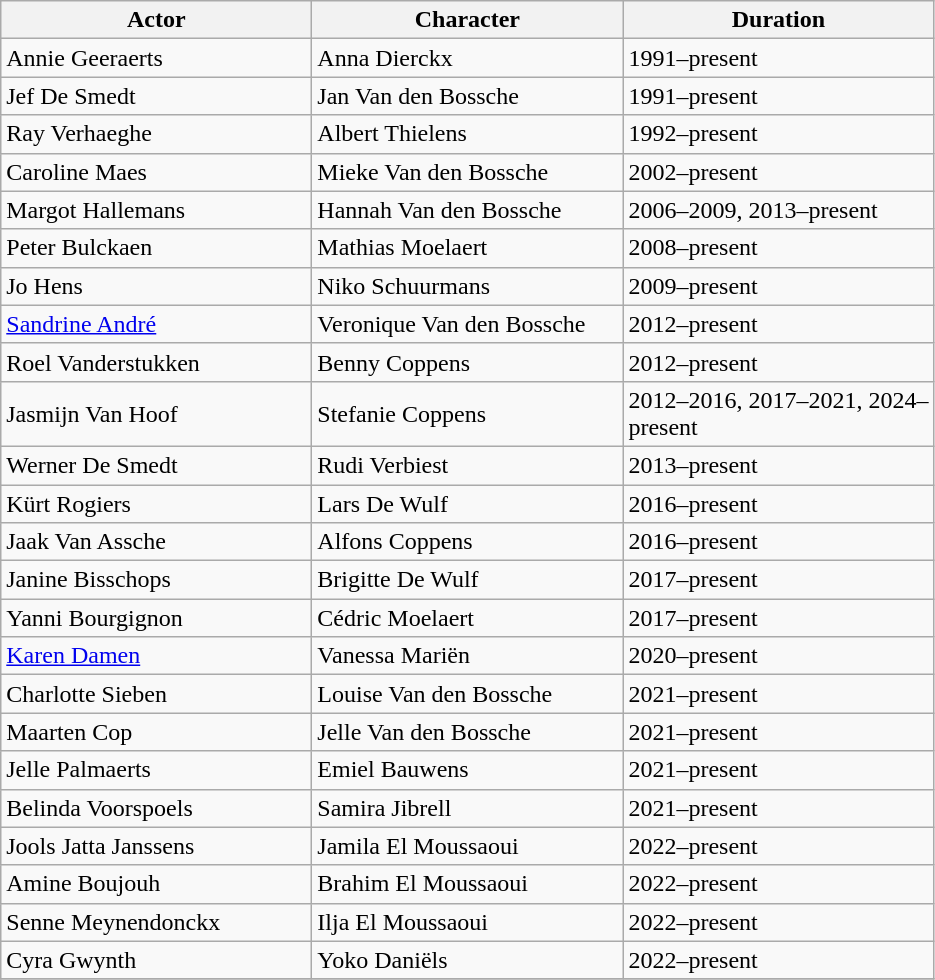<table class="wikitable">
<tr>
<th width="200">Actor</th>
<th width="200">Character</th>
<th width="200">Duration</th>
</tr>
<tr>
<td>Annie Geeraerts</td>
<td>Anna Dierckx</td>
<td>1991–present</td>
</tr>
<tr>
<td>Jef De Smedt</td>
<td>Jan Van den Bossche</td>
<td>1991–present</td>
</tr>
<tr>
<td>Ray Verhaeghe</td>
<td>Albert Thielens</td>
<td>1992–present</td>
</tr>
<tr>
<td>Caroline Maes</td>
<td>Mieke Van den Bossche</td>
<td>2002–present</td>
</tr>
<tr>
<td>Margot Hallemans</td>
<td>Hannah Van den Bossche</td>
<td>2006–2009, 2013–present</td>
</tr>
<tr>
<td>Peter Bulckaen</td>
<td>Mathias Moelaert</td>
<td>2008–present</td>
</tr>
<tr>
<td>Jo Hens</td>
<td>Niko Schuurmans</td>
<td>2009–present</td>
</tr>
<tr>
<td><a href='#'>Sandrine André</a></td>
<td>Veronique Van den Bossche</td>
<td>2012–present</td>
</tr>
<tr>
<td>Roel Vanderstukken</td>
<td>Benny Coppens</td>
<td>2012–present</td>
</tr>
<tr>
<td>Jasmijn Van Hoof</td>
<td>Stefanie Coppens</td>
<td>2012–2016, 2017–2021, 2024–present</td>
</tr>
<tr>
<td>Werner De Smedt</td>
<td>Rudi Verbiest</td>
<td>2013–present</td>
</tr>
<tr>
<td>Kürt Rogiers</td>
<td>Lars De Wulf</td>
<td>2016–present</td>
</tr>
<tr>
<td>Jaak Van Assche</td>
<td>Alfons Coppens</td>
<td>2016–present</td>
</tr>
<tr>
<td>Janine Bisschops</td>
<td>Brigitte De Wulf</td>
<td>2017–present</td>
</tr>
<tr>
<td>Yanni Bourgignon</td>
<td>Cédric Moelaert</td>
<td>2017–present</td>
</tr>
<tr>
<td><a href='#'>Karen Damen</a></td>
<td>Vanessa Mariën</td>
<td>2020–present</td>
</tr>
<tr>
<td>Charlotte Sieben</td>
<td>Louise Van den Bossche</td>
<td>2021–present</td>
</tr>
<tr>
<td>Maarten Cop</td>
<td>Jelle Van den Bossche</td>
<td>2021–present</td>
</tr>
<tr>
<td>Jelle Palmaerts</td>
<td>Emiel Bauwens</td>
<td>2021–present</td>
</tr>
<tr>
<td>Belinda Voorspoels</td>
<td>Samira Jibrell</td>
<td>2021–present</td>
</tr>
<tr>
<td>Jools Jatta Janssens</td>
<td>Jamila El Moussaoui</td>
<td>2022–present</td>
</tr>
<tr>
<td>Amine Boujouh</td>
<td>Brahim El Moussaoui</td>
<td>2022–present</td>
</tr>
<tr>
<td>Senne Meynendonckx</td>
<td>Ilja El Moussaoui</td>
<td>2022–present</td>
</tr>
<tr>
<td>Cyra Gwynth</td>
<td>Yoko Daniëls</td>
<td>2022–present</td>
</tr>
<tr>
</tr>
</table>
